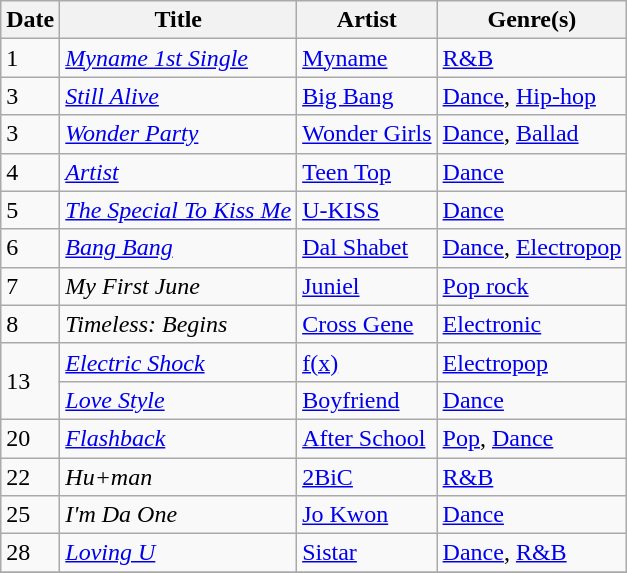<table class="wikitable" style="text-align: left;">
<tr>
<th>Date</th>
<th>Title</th>
<th>Artist</th>
<th>Genre(s)</th>
</tr>
<tr>
<td>1</td>
<td><em><a href='#'>Myname 1st Single</a></em></td>
<td><a href='#'>Myname</a></td>
<td><a href='#'>R&B</a></td>
</tr>
<tr>
<td>3</td>
<td><em><a href='#'>Still Alive</a></em></td>
<td><a href='#'>Big Bang</a></td>
<td><a href='#'>Dance</a>, <a href='#'>Hip-hop</a></td>
</tr>
<tr>
<td rowspan="1">3</td>
<td><em><a href='#'>Wonder Party</a></em></td>
<td><a href='#'>Wonder Girls</a></td>
<td><a href='#'>Dance</a>, <a href='#'>Ballad</a></td>
</tr>
<tr>
<td rowspan="1">4</td>
<td><em><a href='#'>Artist</a></em></td>
<td><a href='#'>Teen Top</a></td>
<td><a href='#'>Dance</a></td>
</tr>
<tr>
<td rowspan="1">5</td>
<td><em><a href='#'>The Special To Kiss Me</a></em></td>
<td><a href='#'>U-KISS</a></td>
<td><a href='#'>Dance</a></td>
</tr>
<tr>
<td rowspan="1">6</td>
<td><em><a href='#'>Bang Bang</a></em></td>
<td><a href='#'>Dal Shabet</a></td>
<td><a href='#'>Dance</a>, <a href='#'>Electropop</a></td>
</tr>
<tr>
<td rowspan="1">7</td>
<td><em>My First June</em></td>
<td><a href='#'>Juniel</a></td>
<td><a href='#'>Pop rock</a></td>
</tr>
<tr>
<td rowspan="1">8</td>
<td><em>Timeless: Begins</em></td>
<td><a href='#'>Cross Gene</a></td>
<td><a href='#'>Electronic</a></td>
</tr>
<tr>
<td rowspan="2">13</td>
<td><em><a href='#'>Electric Shock</a></em></td>
<td><a href='#'>f(x)</a></td>
<td><a href='#'>Electropop</a></td>
</tr>
<tr>
<td><em><a href='#'>Love Style</a></em></td>
<td><a href='#'>Boyfriend</a></td>
<td><a href='#'>Dance</a></td>
</tr>
<tr>
<td rowspan="1">20</td>
<td><em><a href='#'>Flashback</a></em></td>
<td><a href='#'>After School</a></td>
<td><a href='#'>Pop</a>, <a href='#'>Dance</a></td>
</tr>
<tr>
<td>22</td>
<td><em>Hu+man</em></td>
<td><a href='#'>2BiC</a></td>
<td><a href='#'>R&B</a></td>
</tr>
<tr>
<td rowspan="1">25</td>
<td><em>I'm Da One</em></td>
<td><a href='#'>Jo Kwon</a></td>
<td><a href='#'>Dance</a></td>
</tr>
<tr>
<td rowspan="1">28</td>
<td><em><a href='#'>Loving U</a></em></td>
<td><a href='#'>Sistar</a></td>
<td><a href='#'>Dance</a>, <a href='#'>R&B</a></td>
</tr>
<tr>
</tr>
</table>
